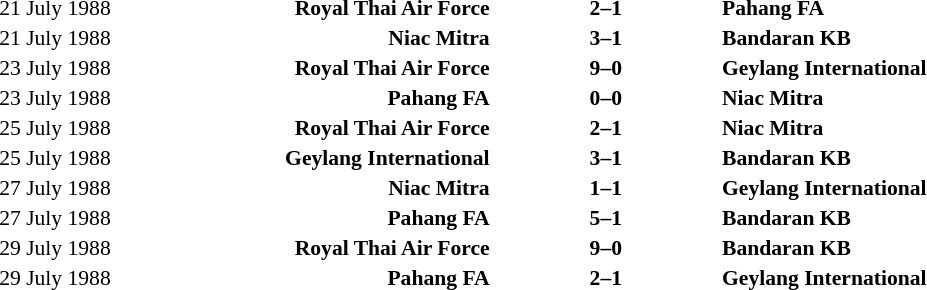<table width=100% cellspacing=1>
<tr>
<th width=10%></th>
<th width=20%></th>
<th width=12%></th>
<th width=20%></th>
<th></th>
</tr>
<tr style=font-size:90%>
<td align=right>21 July 1988</td>
<td align=right><strong>Royal Thai Air Force</strong></td>
<td align=center><strong>2–1</strong></td>
<td><strong>Pahang FA</strong></td>
</tr>
<tr style=font-size:90%>
<td align=right>21 July 1988</td>
<td align=right><strong>Niac Mitra</strong></td>
<td align=center><strong>3–1</strong></td>
<td><strong>Bandaran KB</strong></td>
</tr>
<tr style=font-size:90%>
<td align=right>23 July 1988</td>
<td align=right><strong>Royal Thai Air Force</strong></td>
<td align=center><strong>9–0</strong></td>
<td><strong>Geylang International</strong></td>
<td></td>
</tr>
<tr style=font-size:90%>
<td align=right>23 July 1988</td>
<td align=right><strong>Pahang FA</strong></td>
<td align=center><strong>0–0</strong></td>
<td><strong>Niac Mitra</strong></td>
</tr>
<tr style=font-size:90%>
<td align=right>25 July 1988</td>
<td align=right><strong>Royal Thai Air Force</strong></td>
<td align=center><strong>2–1</strong></td>
<td><strong>Niac Mitra</strong></td>
</tr>
<tr style=font-size:90%>
<td align=right>25 July 1988</td>
<td align=right><strong>Geylang International</strong></td>
<td align=center><strong>3–1</strong></td>
<td><strong>Bandaran KB</strong></td>
</tr>
<tr style=font-size:90%>
<td align=right>27 July 1988</td>
<td align=right><strong>Niac Mitra</strong></td>
<td align=center><strong>1–1</strong></td>
<td><strong>Geylang International</strong></td>
</tr>
<tr style=font-size:90%>
<td align=right>27 July 1988</td>
<td align=right><strong>Pahang FA</strong></td>
<td align=center><strong>5–1</strong></td>
<td><strong>Bandaran KB</strong></td>
</tr>
<tr style=font-size:90%>
<td align=right>29 July 1988</td>
<td align=right><strong>Royal Thai Air Force</strong></td>
<td align=center><strong>9–0</strong></td>
<td><strong>Bandaran KB</strong></td>
</tr>
<tr style=font-size:90%>
<td align=right>29 July 1988</td>
<td align=right><strong>Pahang FA</strong></td>
<td align=center><strong>2–1</strong></td>
<td><strong>Geylang International</strong></td>
</tr>
</table>
